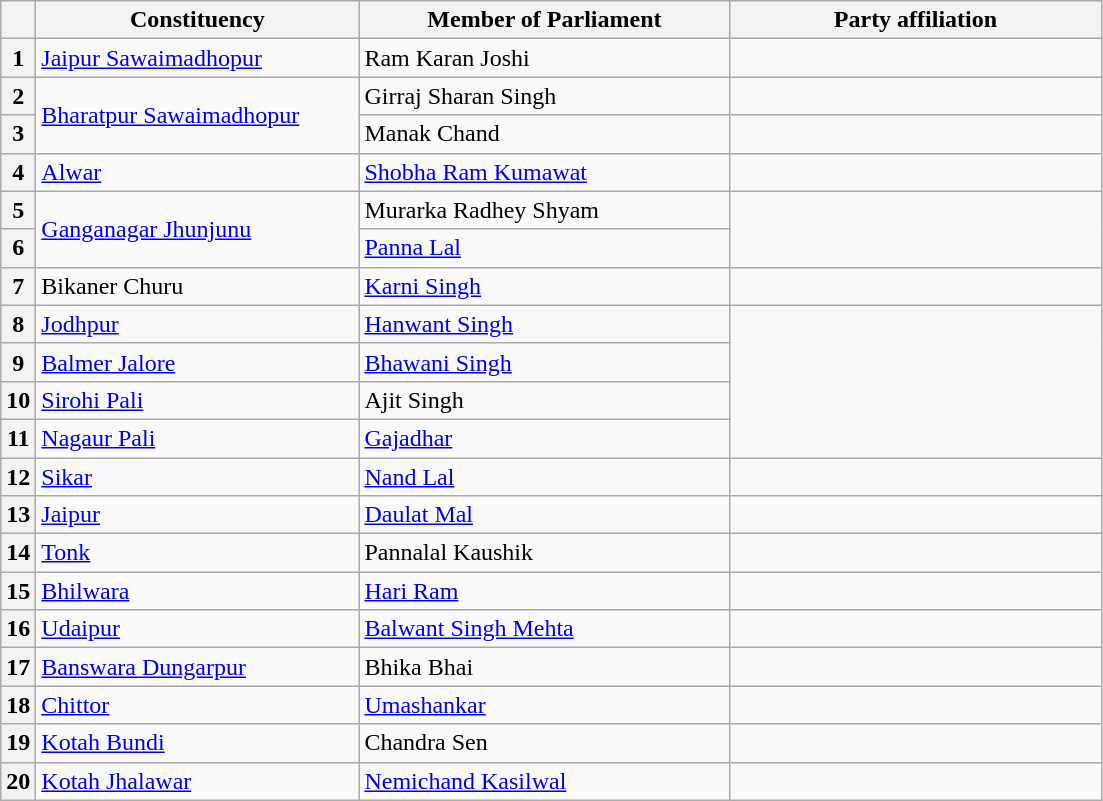<table class="wikitable sortable">
<tr style="text-align:center;">
<th></th>
<th style="width:13em">Constituency</th>
<th style="width:15em">Member of Parliament</th>
<th colspan="2" style="width:15em">Party affiliation</th>
</tr>
<tr>
<th>1</th>
<td><a href='#'>Jaipur Sawaimadhopur</a></td>
<td>Ram Karan Joshi</td>
<td></td>
</tr>
<tr>
<th>2</th>
<td rowspan=2><a href='#'>Bharatpur Sawaimadhopur</a></td>
<td>Girraj Sharan Singh</td>
<td></td>
</tr>
<tr>
<th>3</th>
<td>Manak Chand</td>
<td></td>
</tr>
<tr>
<th>4</th>
<td><a href='#'>Alwar</a></td>
<td><a href='#'>Shobha Ram Kumawat</a></td>
<td></td>
</tr>
<tr>
<th>5</th>
<td rowspan=2><a href='#'>Ganganagar Jhunjunu</a></td>
<td>Murarka Radhey Shyam</td>
</tr>
<tr>
<th>6</th>
<td><a href='#'>Panna Lal</a></td>
</tr>
<tr>
<th>7</th>
<td>Bikaner Churu</td>
<td><a href='#'>Karni Singh</a></td>
<td></td>
</tr>
<tr>
<th>8</th>
<td><a href='#'>Jodhpur</a></td>
<td><a href='#'>Hanwant Singh</a></td>
</tr>
<tr>
<th>9</th>
<td><a href='#'>Balmer Jalore</a></td>
<td><a href='#'>Bhawani Singh</a></td>
</tr>
<tr>
<th>10</th>
<td><a href='#'>Sirohi Pali</a></td>
<td>Ajit Singh</td>
</tr>
<tr>
<th>11</th>
<td><a href='#'>Nagaur Pali</a></td>
<td><a href='#'>Gajadhar</a></td>
</tr>
<tr>
<th>12</th>
<td><a href='#'>Sikar</a></td>
<td><a href='#'>Nand Lal</a></td>
<td></td>
</tr>
<tr>
<th>13</th>
<td><a href='#'>Jaipur</a></td>
<td><a href='#'>Daulat Mal</a></td>
<td></td>
</tr>
<tr>
<th>14</th>
<td><a href='#'>Tonk</a></td>
<td>Pannalal Kaushik</td>
</tr>
<tr>
<th>15</th>
<td><a href='#'>Bhilwara</a></td>
<td><a href='#'>Hari Ram</a></td>
<td></td>
</tr>
<tr>
<th>16</th>
<td><a href='#'>Udaipur</a></td>
<td><a href='#'>Balwant Singh Mehta</a></td>
<td></td>
</tr>
<tr>
<th>17</th>
<td><a href='#'>Banswara Dungarpur</a></td>
<td>Bhika Bhai</td>
</tr>
<tr>
<th>18</th>
<td><a href='#'>Chittor</a></td>
<td><a href='#'>Umashankar</a></td>
<td></td>
</tr>
<tr>
<th>19</th>
<td><a href='#'>Kotah Bundi</a></td>
<td>Chandra Sen</td>
<td></td>
</tr>
<tr>
<th>20</th>
<td><a href='#'>Kotah Jhalawar</a></td>
<td><a href='#'>Nemichand Kasilwal</a></td>
<td></td>
</tr>
</table>
